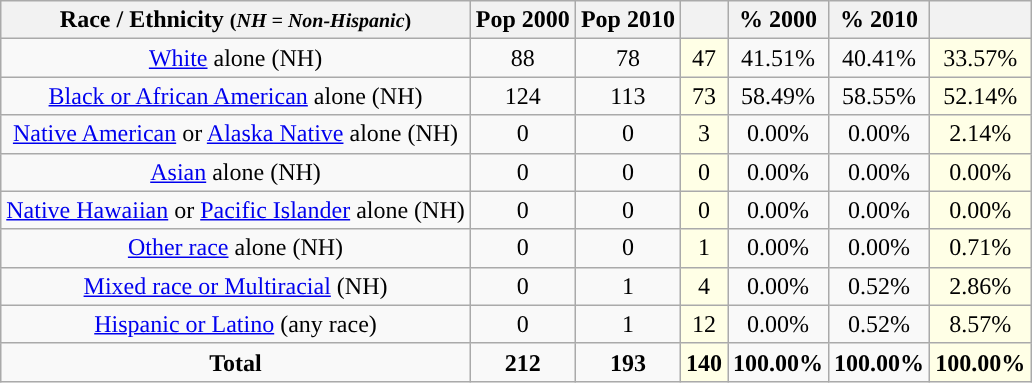<table class="wikitable" style="text-align:center;">
<tr>
<th>Race / Ethnicity <small>(<em>NH = Non-Hispanic</em>)</small></th>
<th>Pop 2000</th>
<th>Pop 2010</th>
<th></th>
<th>% 2000</th>
<th>% 2010</th>
<th></th>
</tr>
<tr>
<td><a href='#'>White</a> alone (NH)</td>
<td>88</td>
<td>78</td>
<td style='background: #ffffe6;'>47</td>
<td>41.51%</td>
<td>40.41%</td>
<td style='background: #ffffe6;'>33.57%</td>
</tr>
<tr>
<td><a href='#'>Black or African American</a> alone (NH)</td>
<td>124</td>
<td>113</td>
<td style='background: #ffffe6;'>73</td>
<td>58.49%</td>
<td>58.55%</td>
<td style='background: #ffffe6;'>52.14%</td>
</tr>
<tr>
<td><a href='#'>Native American</a> or <a href='#'>Alaska Native</a> alone (NH)</td>
<td>0</td>
<td>0</td>
<td style='background: #ffffe6;'>3</td>
<td>0.00%</td>
<td>0.00%</td>
<td style='background: #ffffe6;'>2.14%</td>
</tr>
<tr>
<td><a href='#'>Asian</a> alone (NH)</td>
<td>0</td>
<td>0</td>
<td style='background: #ffffe6;'>0</td>
<td>0.00%</td>
<td>0.00%</td>
<td style='background: #ffffe6;'>0.00%</td>
</tr>
<tr>
<td><a href='#'>Native Hawaiian</a> or <a href='#'>Pacific Islander</a> alone (NH)</td>
<td>0</td>
<td>0</td>
<td style='background: #ffffe6;'>0</td>
<td>0.00%</td>
<td>0.00%</td>
<td style='background: #ffffe6;'>0.00%</td>
</tr>
<tr>
<td><a href='#'>Other race</a> alone (NH)</td>
<td>0</td>
<td>0</td>
<td style='background: #ffffe6;'>1</td>
<td>0.00%</td>
<td>0.00%</td>
<td style='background: #ffffe6;'>0.71%</td>
</tr>
<tr>
<td><a href='#'>Mixed race or Multiracial</a> (NH)</td>
<td>0</td>
<td>1</td>
<td style='background: #ffffe6;'>4</td>
<td>0.00%</td>
<td>0.52%</td>
<td style='background: #ffffe6;'>2.86%</td>
</tr>
<tr>
<td><a href='#'>Hispanic or Latino</a> (any race)</td>
<td>0</td>
<td>1</td>
<td style='background: #ffffe6;'>12</td>
<td>0.00%</td>
<td>0.52%</td>
<td style='background: #ffffe6;'>8.57%</td>
</tr>
<tr>
<td><strong>Total</strong></td>
<td><strong>212</strong></td>
<td><strong>193</strong></td>
<td style='background: #ffffe6;'><strong>140</strong></td>
<td><strong>100.00%</strong></td>
<td><strong>100.00%</strong></td>
<td style='background: #ffffe6;'><strong>100.00%</strong></td>
</tr>
</table>
